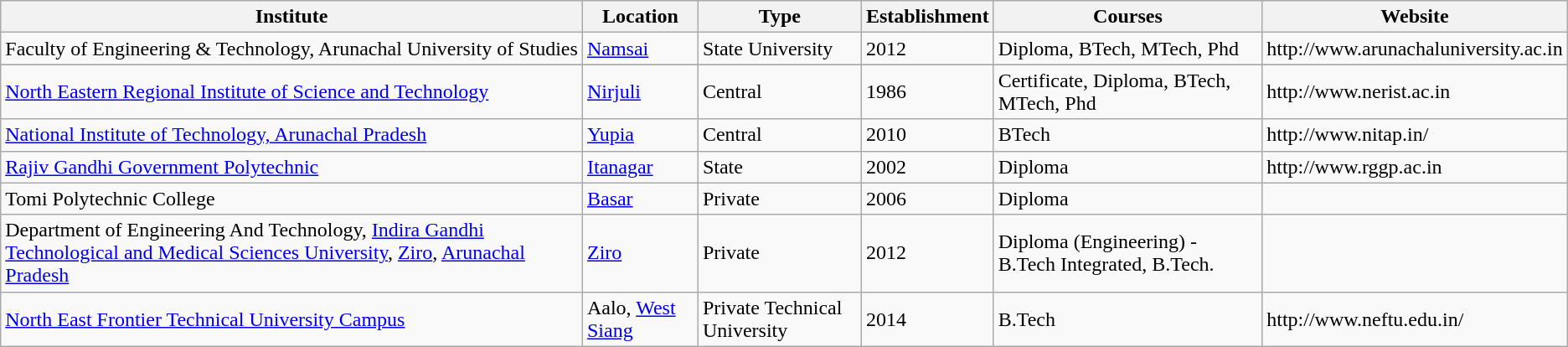<table class="wikitable sortable">
<tr>
<th>Institute</th>
<th>Location</th>
<th>Type</th>
<th>Establishment</th>
<th>Courses</th>
<th>Website</th>
</tr>
<tr>
<td>Faculty of Engineering & Technology, Arunachal University of Studies</td>
<td><a href='#'>Namsai</a></td>
<td>State University</td>
<td>2012</td>
<td>Diploma, BTech, MTech, Phd</td>
<td>http://www.arunachaluniversity.ac.in</td>
</tr>
<tr>
</tr>
<tr>
<td><a href='#'>North Eastern Regional Institute of Science and Technology</a></td>
<td><a href='#'>Nirjuli</a></td>
<td>Central</td>
<td>1986</td>
<td>Certificate, Diploma, BTech, MTech, Phd</td>
<td>http://www.nerist.ac.in</td>
</tr>
<tr>
<td><a href='#'>National Institute of Technology, Arunachal Pradesh</a></td>
<td><a href='#'>Yupia</a></td>
<td>Central</td>
<td>2010</td>
<td>BTech</td>
<td>http://www.nitap.in/</td>
</tr>
<tr>
<td><a href='#'>Rajiv Gandhi Government Polytechnic</a></td>
<td><a href='#'>Itanagar</a></td>
<td>State</td>
<td>2002</td>
<td>Diploma</td>
<td>http://www.rggp.ac.in</td>
</tr>
<tr>
<td>Tomi Polytechnic College</td>
<td><a href='#'>Basar</a></td>
<td>Private</td>
<td>2006</td>
<td>Diploma</td>
<td></td>
</tr>
<tr>
<td>Department of Engineering And Technology, <a href='#'>Indira Gandhi Technological and Medical Sciences University</a>, <a href='#'>Ziro</a>, <a href='#'>Arunachal Pradesh</a></td>
<td><a href='#'>Ziro</a></td>
<td>Private</td>
<td>2012</td>
<td>Diploma (Engineering) - B.Tech Integrated, B.Tech.</td>
<td></td>
</tr>
<tr>
<td><a href='#'>North East Frontier Technical University Campus</a></td>
<td>Aalo, <a href='#'>West Siang</a></td>
<td>Private Technical University</td>
<td>2014</td>
<td>B.Tech</td>
<td>http://www.neftu.edu.in/</td>
</tr>
</table>
